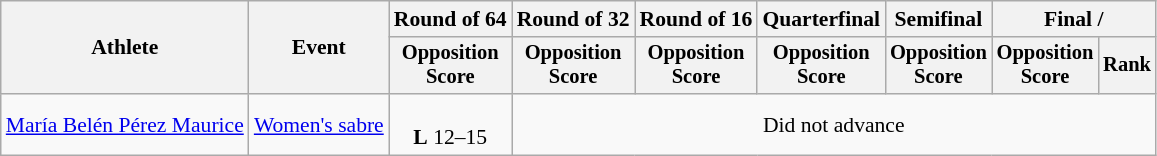<table class="wikitable" style="font-size:90%">
<tr>
<th rowspan="2">Athlete</th>
<th rowspan="2">Event</th>
<th>Round of 64</th>
<th>Round of 32</th>
<th>Round of 16</th>
<th>Quarterfinal</th>
<th>Semifinal</th>
<th colspan=2>Final / </th>
</tr>
<tr style="font-size:95%">
<th>Opposition <br> Score</th>
<th>Opposition <br> Score</th>
<th>Opposition <br> Score</th>
<th>Opposition <br> Score</th>
<th>Opposition <br> Score</th>
<th>Opposition <br> Score</th>
<th>Rank</th>
</tr>
<tr align=center>
<td align=left><a href='#'>María Belén Pérez Maurice</a></td>
<td align=left><a href='#'>Women's sabre</a></td>
<td><br><strong>L</strong> 12–15</td>
<td colspan=6>Did not advance</td>
</tr>
</table>
